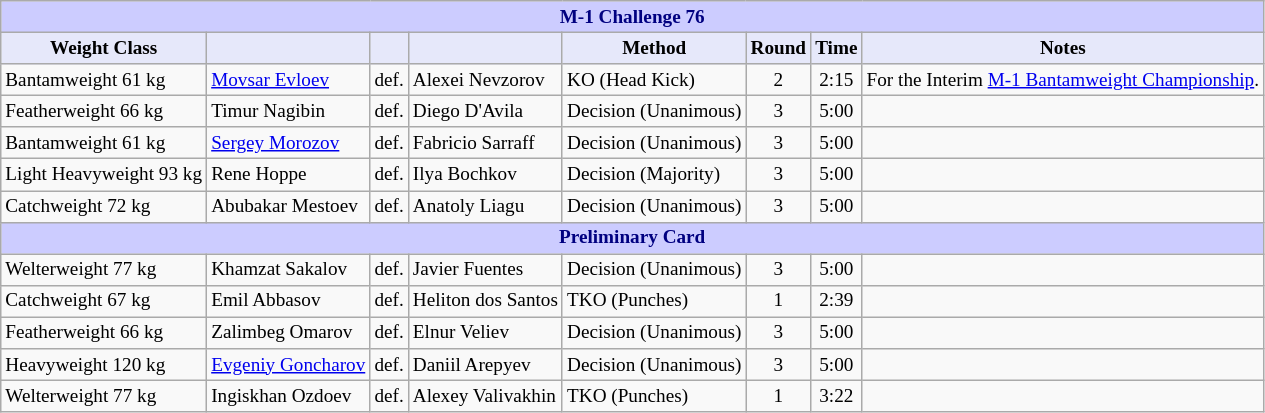<table class="wikitable" style="font-size: 80%;">
<tr>
<th colspan="8" style="background-color: #ccf; color: #000080; text-align: center;"><strong>M-1 Challenge 76</strong></th>
</tr>
<tr>
<th colspan="1" style="background-color: #E6E8FA; color: #000000; text-align: center;">Weight Class</th>
<th colspan="1" style="background-color: #E6E8FA; color: #000000; text-align: center;"></th>
<th colspan="1" style="background-color: #E6E8FA; color: #000000; text-align: center;"></th>
<th colspan="1" style="background-color: #E6E8FA; color: #000000; text-align: center;"></th>
<th colspan="1" style="background-color: #E6E8FA; color: #000000; text-align: center;">Method</th>
<th colspan="1" style="background-color: #E6E8FA; color: #000000; text-align: center;">Round</th>
<th colspan="1" style="background-color: #E6E8FA; color: #000000; text-align: center;">Time</th>
<th colspan="1" style="background-color: #E6E8FA; color: #000000; text-align: center;">Notes</th>
</tr>
<tr>
<td>Bantamweight 61 kg</td>
<td> <a href='#'>Movsar Evloev</a></td>
<td>def.</td>
<td> Alexei Nevzorov</td>
<td>KO (Head Kick)</td>
<td align=center>2</td>
<td align=center>2:15</td>
<td>For the Interim <a href='#'>M-1 Bantamweight Championship</a>.</td>
</tr>
<tr>
<td>Featherweight 66 kg</td>
<td> Timur Nagibin</td>
<td>def.</td>
<td> Diego D'Avila</td>
<td>Decision (Unanimous)</td>
<td align=center>3</td>
<td align=center>5:00</td>
<td></td>
</tr>
<tr>
<td>Bantamweight 61 kg</td>
<td> <a href='#'>Sergey Morozov</a></td>
<td>def.</td>
<td> Fabricio Sarraff</td>
<td>Decision (Unanimous)</td>
<td align=center>3</td>
<td align=center>5:00</td>
<td></td>
</tr>
<tr>
<td>Light Heavyweight 93 kg</td>
<td> Rene Hoppe</td>
<td>def.</td>
<td> Ilya Bochkov</td>
<td>Decision (Majority)</td>
<td align=center>3</td>
<td align=center>5:00</td>
<td></td>
</tr>
<tr>
<td>Catchweight 72 kg</td>
<td> Abubakar Mestoev</td>
<td>def.</td>
<td> Anatoly Liagu</td>
<td>Decision (Unanimous)</td>
<td align=center>3</td>
<td align=center>5:00</td>
<td></td>
</tr>
<tr>
<th colspan="8" style="background-color: #ccf; color: #000080; text-align: center;"><strong>Preliminary Card</strong></th>
</tr>
<tr>
<td>Welterweight 77 kg</td>
<td> Khamzat Sakalov</td>
<td>def.</td>
<td> Javier Fuentes</td>
<td>Decision (Unanimous)</td>
<td align=center>3</td>
<td align=center>5:00</td>
<td></td>
</tr>
<tr>
<td>Catchweight 67 kg</td>
<td> Emil Abbasov</td>
<td>def.</td>
<td> Heliton dos Santos</td>
<td>TKO (Punches)</td>
<td align=center>1</td>
<td align=center>2:39</td>
<td></td>
</tr>
<tr>
<td>Featherweight 66 kg</td>
<td> Zalimbeg Omarov</td>
<td>def.</td>
<td> Elnur Veliev</td>
<td>Decision (Unanimous)</td>
<td align=center>3</td>
<td align=center>5:00</td>
<td></td>
</tr>
<tr>
<td>Heavyweight 120 kg</td>
<td> <a href='#'>Evgeniy Goncharov</a></td>
<td>def.</td>
<td> Daniil Arepyev</td>
<td>Decision (Unanimous)</td>
<td align=center>3</td>
<td align=center>5:00</td>
<td></td>
</tr>
<tr>
<td>Welterweight 77 kg</td>
<td> Ingiskhan Ozdoev</td>
<td>def.</td>
<td> Alexey Valivakhin</td>
<td>TKO (Punches)</td>
<td align=center>1</td>
<td align=center>3:22</td>
<td></td>
</tr>
</table>
